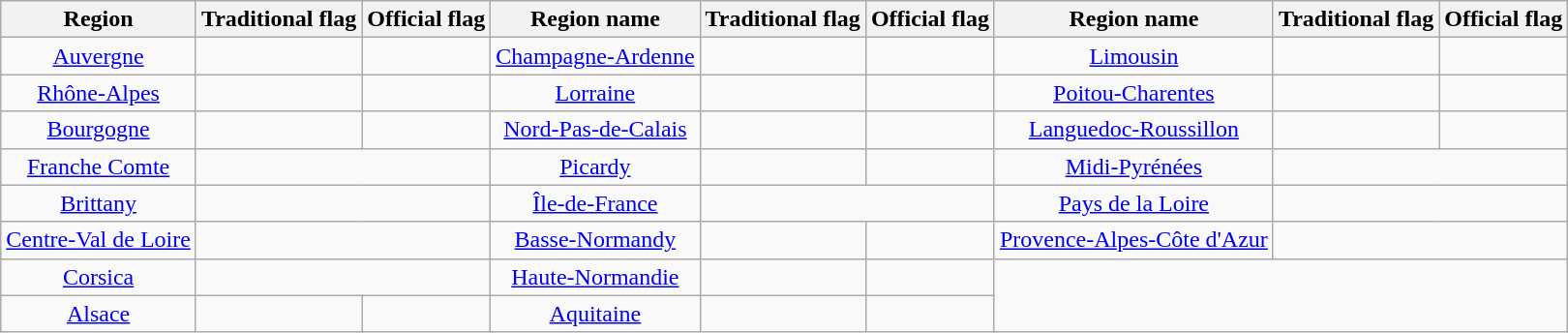<table class="wikitable">
<tr>
<th>Region</th>
<th>Traditional flag</th>
<th>Official flag</th>
<th>Region name</th>
<th>Traditional flag</th>
<th>Official flag</th>
<th>Region name</th>
<th>Traditional flag</th>
<th>Official flag</th>
</tr>
<tr align=center>
<td><a href='#'>Auvergne</a></td>
<td></td>
<td></td>
<td><a href='#'>Champagne-Ardenne</a></td>
<td></td>
<td></td>
<td><a href='#'>Limousin</a></td>
<td></td>
<td></td>
</tr>
<tr align=center>
<td><a href='#'>Rhône-Alpes</a></td>
<td></td>
<td></td>
<td><a href='#'>Lorraine</a></td>
<td></td>
<td></td>
<td><a href='#'>Poitou-Charentes</a></td>
<td></td>
<td></td>
</tr>
<tr align=center>
<td><a href='#'>Bourgogne</a></td>
<td></td>
<td></td>
<td><a href='#'>Nord-Pas-de-Calais</a></td>
<td></td>
<td></td>
<td><a href='#'>Languedoc-Roussillon</a></td>
<td></td>
<td></td>
</tr>
<tr align=center>
<td><a href='#'>Franche Comte</a></td>
<td colspan="2"></td>
<td><a href='#'>Picardy</a></td>
<td></td>
<td></td>
<td><a href='#'>Midi-Pyrénées</a></td>
<td colspan="2"></td>
</tr>
<tr align=center>
<td><a href='#'>Brittany</a></td>
<td colspan="2"></td>
<td><a href='#'>Île-de-France</a></td>
<td colspan="2"></td>
<td><a href='#'>Pays de la Loire</a></td>
<td colspan="2"></td>
</tr>
<tr align=center>
<td><a href='#'>Centre-Val de Loire</a></td>
<td colspan="2"></td>
<td><a href='#'>Basse-Normandy</a></td>
<td></td>
<td></td>
<td><a href='#'>Provence-Alpes-Côte d'Azur</a></td>
<td colspan="2"></td>
</tr>
<tr align=center>
<td><a href='#'>Corsica</a></td>
<td colspan="2"></td>
<td><a href='#'>Haute-Normandie</a></td>
<td></td>
<td></td>
<td colspan="3" rowspan="2"></td>
</tr>
<tr align=center>
<td><a href='#'>Alsace</a></td>
<td></td>
<td></td>
<td><a href='#'>Aquitaine</a></td>
<td></td>
<td></td>
</tr>
</table>
